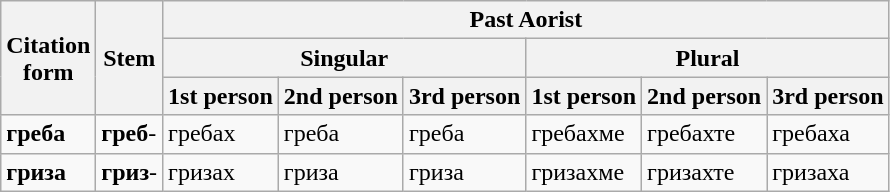<table class="wikitable">
<tr>
<th rowspan="3">Citation<br>form</th>
<th rowspan="3">Stem</th>
<th colspan="6">Past Aorist</th>
</tr>
<tr>
<th colspan="3">Singular</th>
<th colspan="3">Plural</th>
</tr>
<tr>
<th><strong>1st person</strong></th>
<th><strong>2nd person</strong></th>
<th><strong>3rd person</strong></th>
<th><strong>1st person</strong></th>
<th><strong>2nd person</strong></th>
<th><strong>3rd person</strong></th>
</tr>
<tr>
<td><strong>греба</strong> <br></td>
<td><strong>греб</strong>- <br></td>
<td>греб<span>а</span><span>х</span> <br></td>
<td>греб<span>а</span> <br></td>
<td>греб<span>а</span> <br></td>
<td>греб<span>а</span><span>хме</span> <br></td>
<td>греб<span>а</span><span>хте</span> <br></td>
<td>греб<span>а</span><span>ха</span> <br></td>
</tr>
<tr>
<td><strong>гриза</strong> <br></td>
<td><strong>гриз</strong>- <br></td>
<td>гриз<span>а</span><span>х</span> <br></td>
<td>гриз<span>а</span> <br></td>
<td>гриз<span>а</span> <br></td>
<td>гриз<span>а</span><span>хме</span> <br></td>
<td>гриз<span>а</span><span>хте</span> <br></td>
<td>гриз<span>а</span><span>ха</span> <br></td>
</tr>
</table>
